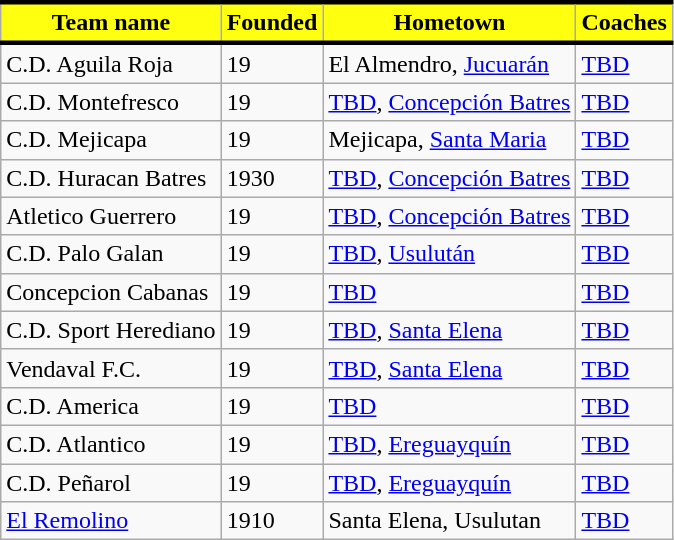<table class="wikitable">
<tr>
<th style="background:#FFFF10; color:black; border-top:black 3px solid; border-bottom:black 3px solid;">Team name</th>
<th style="background:#FFFF10; color:black; border-top:black 3px solid; border-bottom:black 3px solid;">Founded</th>
<th style="background:#FFFF10; color:black; border-top:black 3px solid; border-bottom:black 3px solid;">Hometown</th>
<th style="background:#FFFF10; color:black; border-top:black 3px solid; border-bottom:black 3px solid;">Coaches</th>
</tr>
<tr>
<td>C.D. Aguila Roja</td>
<td>19</td>
<td> El Almendro, <a href='#'>Jucuarán</a></td>
<td> <a href='#'>TBD</a></td>
</tr>
<tr>
<td>C.D. Montefresco</td>
<td>19</td>
<td> <a href='#'>TBD</a>, <a href='#'>Concepción Batres</a></td>
<td> <a href='#'>TBD</a></td>
</tr>
<tr>
<td>C.D. Mejicapa</td>
<td>19</td>
<td> Mejicapa, <a href='#'>Santa Maria</a></td>
<td> <a href='#'>TBD</a></td>
</tr>
<tr>
<td>C.D. Huracan Batres</td>
<td>1930</td>
<td> <a href='#'>TBD</a>, <a href='#'>Concepción Batres</a></td>
<td> <a href='#'>TBD</a></td>
</tr>
<tr>
<td>Atletico Guerrero</td>
<td>19</td>
<td> <a href='#'>TBD</a>, <a href='#'>Concepción Batres</a></td>
<td> <a href='#'>TBD</a></td>
</tr>
<tr>
<td>C.D. Palo Galan</td>
<td>19</td>
<td> <a href='#'>TBD</a>, <a href='#'>Usulután</a></td>
<td> <a href='#'>TBD</a></td>
</tr>
<tr>
<td>Concepcion Cabanas</td>
<td>19</td>
<td> <a href='#'>TBD</a></td>
<td> <a href='#'>TBD</a></td>
</tr>
<tr>
<td>C.D. Sport Herediano</td>
<td>19</td>
<td> <a href='#'>TBD</a>, <a href='#'>Santa Elena</a></td>
<td> <a href='#'>TBD</a></td>
</tr>
<tr>
<td>Vendaval F.C.</td>
<td>19</td>
<td> <a href='#'>TBD</a>, <a href='#'>Santa Elena</a></td>
<td> <a href='#'>TBD</a></td>
</tr>
<tr>
<td>C.D. America</td>
<td>19</td>
<td> <a href='#'>TBD</a></td>
<td> <a href='#'>TBD</a></td>
</tr>
<tr>
<td>C.D. Atlantico</td>
<td>19</td>
<td> <a href='#'>TBD</a>, <a href='#'>Ereguayquín</a></td>
<td> <a href='#'>TBD</a></td>
</tr>
<tr>
<td>C.D. Peñarol</td>
<td>19</td>
<td> <a href='#'>TBD</a>, <a href='#'>Ereguayquín</a></td>
<td> <a href='#'>TBD</a></td>
</tr>
<tr>
<td><a href='#'>El Remolino</a></td>
<td>1910</td>
<td> Santa Elena, Usulutan</td>
<td> <a href='#'>TBD</a></td>
</tr>
</table>
